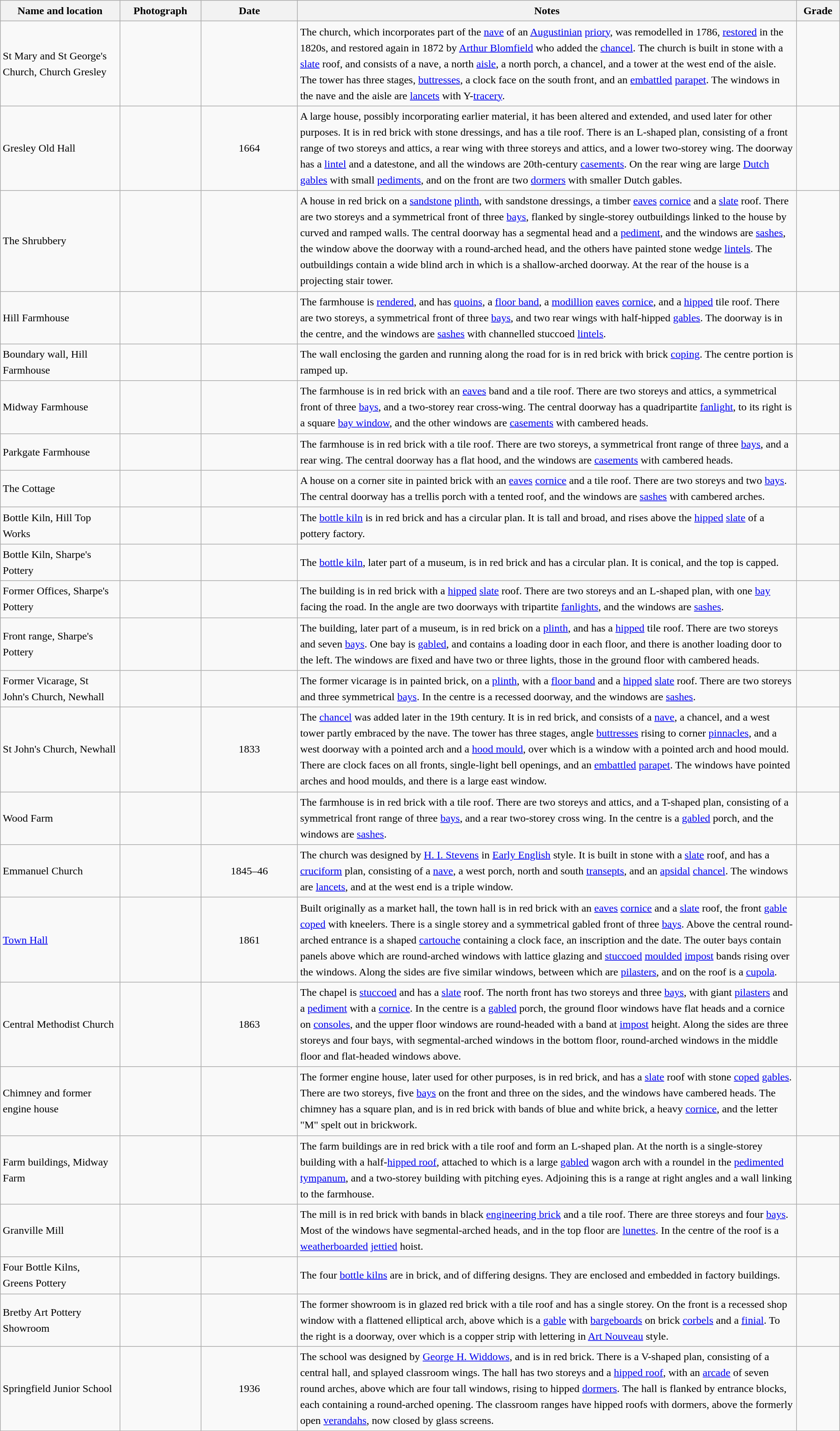<table class="wikitable sortable plainrowheaders" style="width:100%; border:0; text-align:left; line-height:150%;">
<tr>
<th scope="col"  style="width:150px">Name and location</th>
<th scope="col"  style="width:100px" class="unsortable">Photograph</th>
<th scope="col"  style="width:120px">Date</th>
<th scope="col"  style="width:650px" class="unsortable">Notes</th>
<th scope="col"  style="width:50px">Grade</th>
</tr>
<tr>
<td>St Mary and St George's Church, Church Gresley<br><small></small></td>
<td></td>
<td align="center"></td>
<td>The church, which incorporates part of the <a href='#'>nave</a> of an <a href='#'>Augustinian</a> <a href='#'>priory</a>, was remodelled in 1786, <a href='#'>restored</a> in the 1820s, and restored again in 1872 by <a href='#'>Arthur Blomfield</a> who added the <a href='#'>chancel</a>.  The church is built in stone with a <a href='#'>slate</a> roof, and consists of a nave, a north <a href='#'>aisle</a>, a north porch, a chancel, and a tower at the west end of the aisle.  The tower has three stages, <a href='#'>buttresses</a>, a clock face on the south front, and an <a href='#'>embattled</a> <a href='#'>parapet</a>.  The windows in the nave and the aisle are <a href='#'>lancets</a> with Y-<a href='#'>tracery</a>.</td>
<td align="center" ></td>
</tr>
<tr>
<td>Gresley Old Hall<br><small></small></td>
<td></td>
<td align="center">1664</td>
<td>A large house, possibly incorporating earlier material, it has been altered and extended, and used later for other purposes.  It is in red brick with stone dressings, and has a tile roof.  There is an L-shaped plan, consisting of a front range of two storeys and attics, a rear wing with three storeys and attics, and a lower two-storey wing.  The doorway has a <a href='#'>lintel</a> and a datestone, and all the windows are 20th-century <a href='#'>casements</a>.  On the rear wing are large <a href='#'>Dutch gables</a> with small <a href='#'>pediments</a>, and on the front are two <a href='#'>dormers</a> with smaller Dutch gables.</td>
<td align="center" ></td>
</tr>
<tr>
<td>The Shrubbery<br><small></small></td>
<td></td>
<td align="center"></td>
<td>A house in red brick on a <a href='#'>sandstone</a> <a href='#'>plinth</a>, with sandstone dressings, a timber <a href='#'>eaves</a> <a href='#'>cornice</a> and a <a href='#'>slate</a> roof.  There are two storeys and a symmetrical front of three <a href='#'>bays</a>, flanked by single-storey outbuildings linked to the house by curved and ramped walls.  The central doorway has a segmental head and a <a href='#'>pediment</a>, and the windows are <a href='#'>sashes</a>, the window above the doorway with a round-arched head, and the others have painted stone wedge <a href='#'>lintels</a>.  The outbuildings contain a wide blind arch in which is  a shallow-arched doorway.  At the rear of the house is a projecting stair tower.</td>
<td align="center" ></td>
</tr>
<tr>
<td>Hill Farmhouse<br><small></small></td>
<td></td>
<td align="center"></td>
<td>The farmhouse is <a href='#'>rendered</a>, and has <a href='#'>quoins</a>, a <a href='#'>floor band</a>, a <a href='#'>modillion</a> <a href='#'>eaves</a> <a href='#'>cornice</a>, and a <a href='#'>hipped</a> tile roof.  There are two storeys, a symmetrical front of three <a href='#'>bays</a>, and two rear wings with half-hipped <a href='#'>gables</a>.  The doorway is in the centre, and the windows are <a href='#'>sashes</a> with channelled stuccoed <a href='#'>lintels</a>.</td>
<td align="center" ></td>
</tr>
<tr>
<td>Boundary wall, Hill Farmhouse<br><small></small></td>
<td></td>
<td align="center"></td>
<td>The wall enclosing the garden and running along the road for  is in red brick with brick <a href='#'>coping</a>.  The centre portion is ramped up.</td>
<td align="center" ></td>
</tr>
<tr>
<td>Midway Farmhouse<br><small></small></td>
<td></td>
<td align="center"></td>
<td>The farmhouse is in red brick with an <a href='#'>eaves</a> band and a tile roof.  There are two storeys and attics, a symmetrical front of three <a href='#'>bays</a>, and a two-storey rear cross-wing.  The central doorway has a quadripartite <a href='#'>fanlight</a>, to its right is a square <a href='#'>bay window</a>, and the other windows are <a href='#'>casements</a> with cambered heads.</td>
<td align="center" ></td>
</tr>
<tr>
<td>Parkgate Farmhouse<br><small></small></td>
<td></td>
<td align="center"></td>
<td>The farmhouse is in red brick with a tile roof.  There are two storeys, a symmetrical front range of three <a href='#'>bays</a>, and a rear wing.  The central doorway has a flat hood, and the windows are <a href='#'>casements</a> with cambered heads.</td>
<td align="center" ></td>
</tr>
<tr>
<td>The Cottage<br><small></small></td>
<td></td>
<td align="center"></td>
<td>A house on a corner site in painted brick with an <a href='#'>eaves</a> <a href='#'>cornice</a> and a tile roof.  There are two storeys and two <a href='#'>bays</a>.  The central doorway has a trellis porch with a tented roof, and the windows are <a href='#'>sashes</a> with cambered arches.</td>
<td align="center" ></td>
</tr>
<tr>
<td>Bottle Kiln, Hill Top Works<br><small></small></td>
<td></td>
<td align="center"></td>
<td>The <a href='#'>bottle kiln</a> is in red brick and has a circular plan.  It is tall and broad, and rises above the <a href='#'>hipped</a> <a href='#'>slate</a> of a pottery factory.</td>
<td align="center" ></td>
</tr>
<tr>
<td>Bottle Kiln, Sharpe's Pottery<br><small></small></td>
<td></td>
<td align="center"></td>
<td>The <a href='#'>bottle kiln</a>, later part of a museum, is in red brick and has a circular plan.  It is conical, and the top is capped.</td>
<td align="center" ></td>
</tr>
<tr>
<td>Former Offices, Sharpe's Pottery<br><small></small></td>
<td></td>
<td align="center"></td>
<td>The building is in red brick with a <a href='#'>hipped</a> <a href='#'>slate</a> roof.  There are two storeys and an L-shaped plan, with one <a href='#'>bay</a> facing the road.  In the angle are two doorways with tripartite <a href='#'>fanlights</a>, and the windows are <a href='#'>sashes</a>.</td>
<td align="center" ></td>
</tr>
<tr>
<td>Front range, Sharpe's Pottery<br><small></small></td>
<td></td>
<td align="center"></td>
<td>The building, later part of a museum, is in red brick on a <a href='#'>plinth</a>, and has a <a href='#'>hipped</a> tile roof.  There are two storeys and seven <a href='#'>bays</a>.  One bay is <a href='#'>gabled</a>, and contains a loading door in each floor, and there is another loading door to the left.  The windows are fixed and have two or three lights, those in the ground floor with cambered heads.</td>
<td align="center" ></td>
</tr>
<tr>
<td>Former Vicarage, St John's Church, Newhall<br><small></small></td>
<td></td>
<td align="center"></td>
<td>The former vicarage is in painted brick, on a <a href='#'>plinth</a>, with a <a href='#'>floor band</a> and a <a href='#'>hipped</a> <a href='#'>slate</a> roof.  There are two storeys and three symmetrical <a href='#'>bays</a>.  In the centre is a recessed doorway, and the windows are <a href='#'>sashes</a>.</td>
<td align="center" ></td>
</tr>
<tr>
<td>St John's Church, Newhall<br><small></small></td>
<td></td>
<td align="center">1833</td>
<td>The <a href='#'>chancel</a> was added later in the 19th century.  It is in red brick, and consists of a <a href='#'>nave</a>, a chancel, and a west tower partly embraced by the nave.  The tower has three stages, angle <a href='#'>buttresses</a> rising to corner <a href='#'>pinnacles</a>, and a west doorway with a pointed arch and a <a href='#'>hood mould</a>, over which is a window with a pointed arch and hood mould.  There are clock faces on all fronts, single-light bell openings, and an <a href='#'>embattled</a> <a href='#'>parapet</a>.  The windows have pointed arches and hood moulds, and there is a large east window.</td>
<td align="center" ></td>
</tr>
<tr>
<td>Wood Farm<br><small></small></td>
<td></td>
<td align="center"></td>
<td>The farmhouse is in red brick with a tile roof.  There are two storeys and attics, and a T-shaped plan, consisting of a symmetrical front range of three <a href='#'>bays</a>, and a rear two-storey cross wing.  In the centre is a <a href='#'>gabled</a> porch, and the windows are <a href='#'>sashes</a>.</td>
<td align="center" ></td>
</tr>
<tr>
<td>Emmanuel Church<br><small></small></td>
<td></td>
<td align="center">1845–46</td>
<td>The church was designed by <a href='#'>H. I. Stevens</a> in <a href='#'>Early English</a> style.  It is built in stone with a <a href='#'>slate</a> roof, and has a <a href='#'>cruciform</a> plan, consisting of a <a href='#'>nave</a>, a west porch, north and south <a href='#'>transepts</a>, and an <a href='#'>apsidal</a> <a href='#'>chancel</a>.  The windows are <a href='#'>lancets</a>, and at the west end is a triple window.</td>
<td align="center" ></td>
</tr>
<tr>
<td><a href='#'>Town Hall</a><br><small></small></td>
<td></td>
<td align="center">1861</td>
<td>Built originally as a market hall, the town hall is in red brick with an <a href='#'>eaves</a> <a href='#'>cornice</a> and a <a href='#'>slate</a> roof, the front <a href='#'>gable</a> <a href='#'>coped</a> with kneelers.  There is a single storey and a symmetrical gabled front of three <a href='#'>bays</a>.  Above the central round-arched entrance is a shaped <a href='#'>cartouche</a> containing a clock face, an inscription and the date.  The outer bays contain panels above which are round-arched windows with lattice glazing and <a href='#'>stuccoed</a> <a href='#'>moulded</a> <a href='#'>impost</a> bands rising over the windows.  Along the sides are five similar windows, between which are <a href='#'>pilasters</a>, and on the roof is a <a href='#'>cupola</a>.</td>
<td align="center" ></td>
</tr>
<tr>
<td>Central Methodist Church<br><small></small></td>
<td></td>
<td align="center">1863</td>
<td>The chapel is <a href='#'>stuccoed</a> and has a <a href='#'>slate</a> roof.  The north front has two storeys and three <a href='#'>bays</a>, with giant <a href='#'>pilasters</a> and a <a href='#'>pediment</a> with a <a href='#'>cornice</a>.  In the centre is a <a href='#'>gabled</a> porch, the ground floor windows have flat heads and a cornice on <a href='#'>consoles</a>, and the upper floor windows are round-headed with a band at <a href='#'>impost</a> height.  Along the sides are three storeys and four bays, with segmental-arched windows in the bottom floor, round-arched windows in the middle floor and flat-headed windows above.</td>
<td align="center" ></td>
</tr>
<tr>
<td>Chimney and former engine house<br><small></small></td>
<td></td>
<td align="center"></td>
<td>The former engine house, later used for other purposes, is in red brick, and has a <a href='#'>slate</a> roof with stone <a href='#'>coped</a> <a href='#'>gables</a>.  There are two storeys, five <a href='#'>bays</a> on the front and three on the sides, and the windows have cambered heads.  The chimney has a square plan, and is in red brick with bands of blue and white brick, a heavy <a href='#'>cornice</a>, and the letter "M" spelt out in brickwork.</td>
<td align="center" ></td>
</tr>
<tr>
<td>Farm buildings, Midway Farm<br><small></small></td>
<td></td>
<td align="center"></td>
<td>The farm buildings are in red brick with a tile roof and form an L-shaped plan.  At the north is a single-storey building with a half-<a href='#'>hipped roof</a>, attached to which is a large <a href='#'>gabled</a> wagon arch with a roundel in the <a href='#'>pedimented</a> <a href='#'>tympanum</a>, and a two-storey building with pitching eyes.  Adjoining this is a range at right angles and a wall linking to the farmhouse.</td>
<td align="center" ></td>
</tr>
<tr>
<td>Granville Mill<br><small></small></td>
<td></td>
<td align="center"></td>
<td>The mill is in red brick with bands in black <a href='#'>engineering brick</a> and a tile roof.  There are three storeys and four <a href='#'>bays</a>.  Most of the windows have segmental-arched heads, and in the top floor are <a href='#'>lunettes</a>.  In the centre of the roof is a <a href='#'>weatherboarded</a> <a href='#'>jettied</a> hoist.</td>
<td align="center" ></td>
</tr>
<tr>
<td>Four Bottle Kilns,<br>Greens Pottery<br><small></small></td>
<td></td>
<td align="center"></td>
<td>The four <a href='#'>bottle kilns</a> are in brick, and of differing designs.  They are enclosed and embedded in factory buildings.</td>
<td align="center" ></td>
</tr>
<tr>
<td>Bretby Art Pottery Showroom<br><small></small></td>
<td></td>
<td align="center"></td>
<td>The former showroom is in glazed red brick with a tile roof and has a single storey.  On the front is a recessed shop window with a flattened elliptical arch, above which is a <a href='#'>gable</a> with <a href='#'>bargeboards</a> on brick <a href='#'>corbels</a> and a <a href='#'>finial</a>.  To the right is a doorway, over which is a copper strip with lettering in <a href='#'>Art Nouveau</a> style.</td>
<td align="center" ></td>
</tr>
<tr>
<td>Springfield Junior School<br><small></small></td>
<td></td>
<td align="center">1936</td>
<td>The school was designed by <a href='#'>George H. Widdows</a>, and is in red brick.  There is a V-shaped plan, consisting of a central hall, and splayed classroom wings.  The hall has two storeys and a <a href='#'>hipped roof</a>, with an <a href='#'>arcade</a> of seven round arches, above which are four tall windows, rising to hipped <a href='#'>dormers</a>. The hall is flanked by entrance blocks, each containing a round-arched opening.  The classroom ranges have hipped roofs with dormers, above the formerly open <a href='#'>verandahs</a>, now closed by glass screens.</td>
<td align="center" ></td>
</tr>
<tr>
</tr>
</table>
